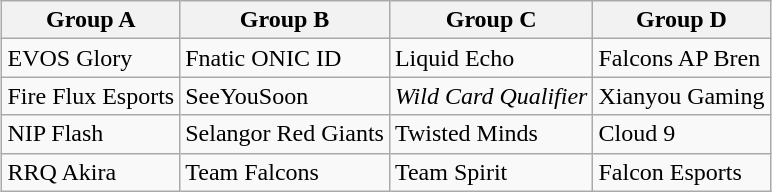<table class="wikitable" style="margin-left:auto; margin-right:auto;">
<tr>
<th>Group A</th>
<th>Group B</th>
<th>Group C</th>
<th>Group D</th>
</tr>
<tr>
<td> EVOS Glory</td>
<td> Fnatic ONIC ID</td>
<td> Liquid Echo</td>
<td> Falcons AP Bren</td>
</tr>
<tr>
<td> Fire Flux Esports</td>
<td> SeeYouSoon</td>
<td style="text-align:center;"><em>Wild Card Qualifier</em></td>
<td> Xianyou Gaming</td>
</tr>
<tr>
<td> NIP Flash</td>
<td> Selangor Red Giants</td>
<td> Twisted Minds</td>
<td> Cloud 9</td>
</tr>
<tr>
<td> RRQ Akira</td>
<td> Team Falcons</td>
<td> Team Spirit</td>
<td> Falcon Esports</td>
</tr>
</table>
